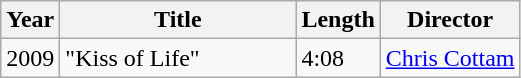<table class="wikitable">
<tr>
<th>Year</th>
<th style="width:150px;">Title</th>
<th>Length</th>
<th>Director</th>
</tr>
<tr>
<td>2009</td>
<td>"Kiss of Life"</td>
<td>4:08</td>
<td><a href='#'>Chris Cottam</a></td>
</tr>
</table>
